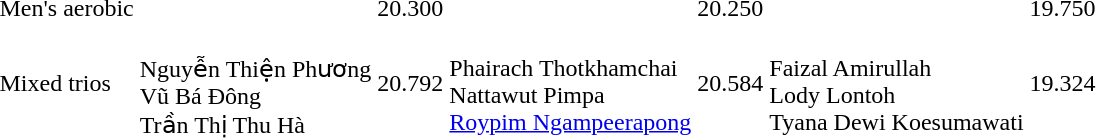<table>
<tr>
<td>Men's aerobic</td>
<td></td>
<td>20.300</td>
<td></td>
<td>20.250</td>
<td></td>
<td>19.750</td>
</tr>
<tr>
<td>Mixed trios</td>
<td valign=top><br>Nguyễn Thiện Phương <br> Vũ Bá Đông<br>Trần Thị Thu Hà</td>
<td>20.792</td>
<td valign=top><br>Phairach Thotkhamchai<br>Nattawut Pimpa<br><a href='#'>Roypim Ngampeerapong</a></td>
<td>20.584</td>
<td valign=top><br>Faizal Amirullah<br>Lody Lontoh<br>Tyana Dewi Koesumawati<br></td>
<td>19.324</td>
</tr>
</table>
